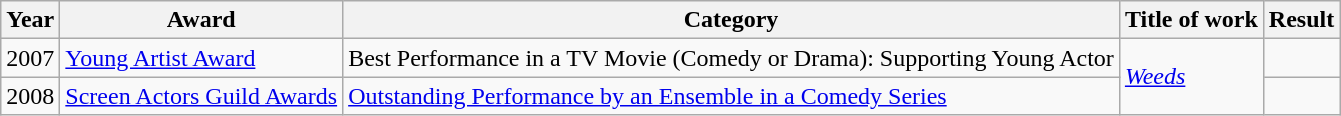<table class="wikitable sortable">
<tr>
<th scope="col">Year</th>
<th scope="col">Award</th>
<th scope="col">Category</th>
<th scope="col">Title of work</th>
<th scope="col">Result</th>
</tr>
<tr>
<td>2007</td>
<td><a href='#'>Young Artist Award</a></td>
<td>Best Performance in a TV Movie (Comedy or Drama): Supporting Young Actor</td>
<td rowspan="2"><em><a href='#'>Weeds</a></em></td>
<td></td>
</tr>
<tr>
<td>2008</td>
<td><a href='#'>Screen Actors Guild Awards</a></td>
<td><a href='#'>Outstanding Performance by an Ensemble in a Comedy Series</a></td>
<td></td>
</tr>
</table>
